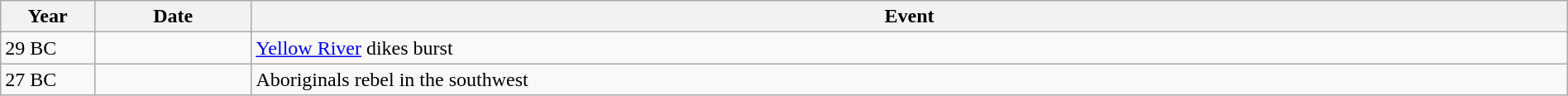<table class="wikitable" style="width:100%;">
<tr>
<th style="width:6%">Year</th>
<th style="width:10%">Date</th>
<th>Event</th>
</tr>
<tr>
<td>29 BC</td>
<td></td>
<td><a href='#'>Yellow River</a> dikes burst</td>
</tr>
<tr>
<td>27 BC</td>
<td></td>
<td>Aboriginals rebel in the southwest</td>
</tr>
</table>
